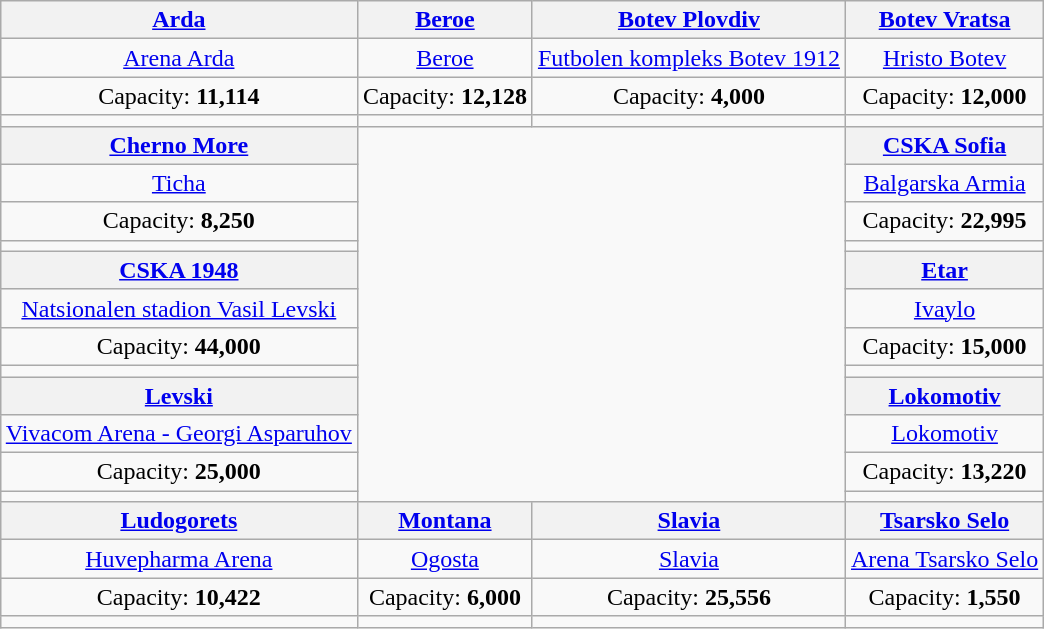<table class="wikitable" style="text-align:center; margin:0.5em auto;">
<tr>
<th><a href='#'>Arda</a></th>
<th><a href='#'>Beroe</a></th>
<th><a href='#'>Botev Plovdiv</a></th>
<th><a href='#'>Botev Vratsa</a></th>
</tr>
<tr>
<td><a href='#'>Arena Arda</a></td>
<td><a href='#'>Beroe</a></td>
<td><a href='#'>Futbolen kompleks Botev 1912</a></td>
<td><a href='#'>Hristo Botev</a></td>
</tr>
<tr>
<td>Capacity: <strong>11,114</strong></td>
<td>Capacity: <strong>12,128</strong></td>
<td>Capacity: <strong>4,000</strong></td>
<td>Capacity: <strong>12,000</strong></td>
</tr>
<tr>
<td></td>
<td></td>
<td></td>
<td></td>
</tr>
<tr>
<th><a href='#'>Cherno More</a></th>
<td colspan="2" rowspan="12"><br>
</td>
<th><a href='#'>CSKA Sofia</a></th>
</tr>
<tr>
<td><a href='#'>Ticha</a></td>
<td><a href='#'>Balgarska Armia</a></td>
</tr>
<tr>
<td>Capacity: <strong>8,250</strong></td>
<td>Capacity: <strong>22,995</strong></td>
</tr>
<tr>
<td></td>
<td></td>
</tr>
<tr>
<th><a href='#'>CSKA 1948</a></th>
<th><a href='#'>Etar</a></th>
</tr>
<tr>
<td><a href='#'>Natsionalen stadion Vasil Levski</a></td>
<td><a href='#'>Ivaylo</a></td>
</tr>
<tr>
<td>Capacity: <strong>44,000</strong></td>
<td>Capacity: <strong>15,000</strong></td>
</tr>
<tr>
<td></td>
<td></td>
</tr>
<tr>
<th><a href='#'>Levski</a></th>
<th><a href='#'>Lokomotiv</a></th>
</tr>
<tr>
<td><a href='#'>Vivacom Arena - Georgi Asparuhov</a></td>
<td><a href='#'>Lokomotiv</a></td>
</tr>
<tr>
<td>Capacity: <strong>25,000</strong></td>
<td>Capacity: <strong>13,220</strong></td>
</tr>
<tr>
<td></td>
<td></td>
</tr>
<tr>
<th><a href='#'>Ludogorets</a></th>
<th><a href='#'>Montana</a></th>
<th><a href='#'>Slavia</a></th>
<th><a href='#'>Tsarsko Selo</a></th>
</tr>
<tr>
<td><a href='#'>Huvepharma Arena</a></td>
<td><a href='#'>Ogosta</a></td>
<td><a href='#'>Slavia</a></td>
<td><a href='#'>Arena Tsarsko Selo</a></td>
</tr>
<tr>
<td>Capacity: <strong>10,422</strong></td>
<td>Capacity: <strong>6,000</strong></td>
<td>Capacity: <strong>25,556</strong></td>
<td>Capacity: <strong>1,550</strong></td>
</tr>
<tr>
<td></td>
<td></td>
<td></td>
<td></td>
</tr>
</table>
